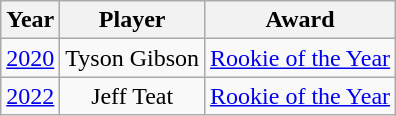<table class="wikitable">
<tr>
<th>Year</th>
<th>Player</th>
<th>Award</th>
</tr>
<tr ALIGN=center>
<td><a href='#'>2020</a></td>
<td>Tyson Gibson</td>
<td><a href='#'>Rookie of the Year</a></td>
</tr>
<tr ALIGN=center>
<td><a href='#'>2022</a></td>
<td>Jeff Teat</td>
<td><a href='#'>Rookie of the Year</a></td>
</tr>
</table>
